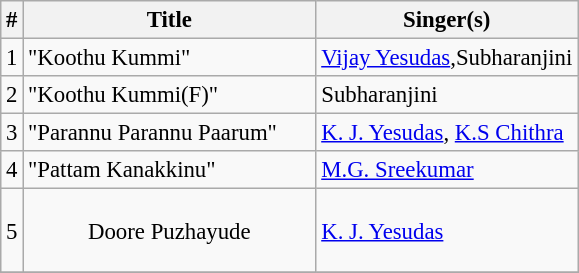<table class="wikitable" style="font-size:95%;">
<tr>
<th>#</th>
<th>Title</th>
<th>Singer(s)</th>
</tr>
<tr>
<td>1</td>
<td>"Koothu Kummi"</td>
<td><a href='#'>Vijay Yesudas</a>,Subharanjini</td>
</tr>
<tr>
<td>2</td>
<td>"Koothu Kummi(F)"</td>
<td>Subharanjini</td>
</tr>
<tr>
<td>3</td>
<td>"Parannu Parannu Paarum"</td>
<td><a href='#'>K. J. Yesudas</a>, <a href='#'>K.S Chithra</a></td>
</tr>
<tr>
<td>4</td>
<td>"Pattam Kanakkinu"</td>
<td><a href='#'>M.G. Sreekumar</a></td>
</tr>
<tr>
<td>5</td>
<td><blockquote>Doore Puzhayude</blockquote></td>
<td><a href='#'>K. J. Yesudas</a></td>
</tr>
<tr>
</tr>
</table>
